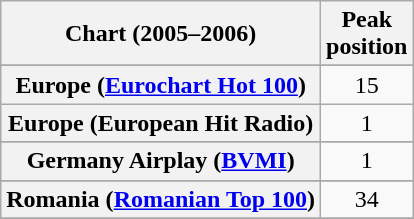<table class="wikitable sortable plainrowheaders" style="text-align:center">
<tr>
<th scope="col">Chart (2005–2006)</th>
<th scope="col">Peak<br>position</th>
</tr>
<tr>
</tr>
<tr>
</tr>
<tr>
</tr>
<tr>
</tr>
<tr>
</tr>
<tr>
</tr>
<tr>
</tr>
<tr>
<th scope="row">Europe (<a href='#'>Eurochart Hot 100</a>)</th>
<td>15</td>
</tr>
<tr>
<th scope="row">Europe (European Hit Radio)</th>
<td>1</td>
</tr>
<tr>
</tr>
<tr>
</tr>
<tr>
<th scope="row">Germany Airplay (<a href='#'>BVMI</a>)</th>
<td>1</td>
</tr>
<tr>
</tr>
<tr>
</tr>
<tr>
</tr>
<tr>
</tr>
<tr>
</tr>
<tr>
</tr>
<tr>
<th scope="row">Romania (<a href='#'>Romanian Top 100</a>)</th>
<td>34</td>
</tr>
<tr>
</tr>
<tr>
</tr>
<tr>
</tr>
<tr>
</tr>
<tr>
</tr>
</table>
